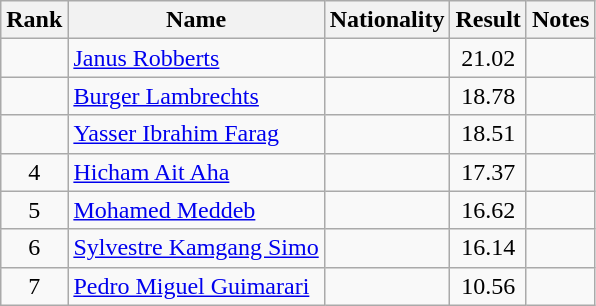<table class="wikitable sortable" style="text-align:center">
<tr>
<th>Rank</th>
<th>Name</th>
<th>Nationality</th>
<th>Result</th>
<th>Notes</th>
</tr>
<tr>
<td></td>
<td align=left><a href='#'>Janus Robberts</a></td>
<td align=left></td>
<td>21.02</td>
<td></td>
</tr>
<tr>
<td></td>
<td align=left><a href='#'>Burger Lambrechts</a></td>
<td align=left></td>
<td>18.78</td>
<td></td>
</tr>
<tr>
<td></td>
<td align=left><a href='#'>Yasser Ibrahim Farag</a></td>
<td align=left></td>
<td>18.51</td>
<td></td>
</tr>
<tr>
<td>4</td>
<td align=left><a href='#'>Hicham Ait Aha</a></td>
<td align=left></td>
<td>17.37</td>
<td></td>
</tr>
<tr>
<td>5</td>
<td align=left><a href='#'>Mohamed Meddeb</a></td>
<td align=left></td>
<td>16.62</td>
<td></td>
</tr>
<tr>
<td>6</td>
<td align=left><a href='#'>Sylvestre Kamgang Simo</a></td>
<td align=left></td>
<td>16.14</td>
<td></td>
</tr>
<tr>
<td>7</td>
<td align=left><a href='#'>Pedro Miguel Guimarari</a></td>
<td align=left></td>
<td>10.56</td>
<td></td>
</tr>
</table>
